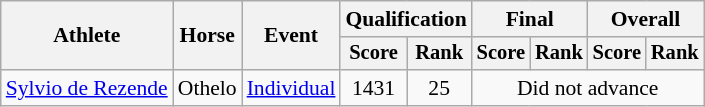<table class=wikitable style="font-size:90%">
<tr>
<th rowspan="2">Athlete</th>
<th rowspan="2">Horse</th>
<th rowspan="2">Event</th>
<th colspan="2">Qualification</th>
<th colspan="2">Final</th>
<th colspan="2">Overall</th>
</tr>
<tr style="font-size:95%">
<th>Score</th>
<th>Rank</th>
<th>Score</th>
<th>Rank</th>
<th>Score</th>
<th>Rank</th>
</tr>
<tr align=center>
<td align=left><a href='#'>Sylvio de Rezende</a></td>
<td align=left>Othelo</td>
<td align=left rowspan=3><a href='#'>Individual</a></td>
<td>1431</td>
<td>25</td>
<td colspan=4>Did not advance</td>
</tr>
</table>
